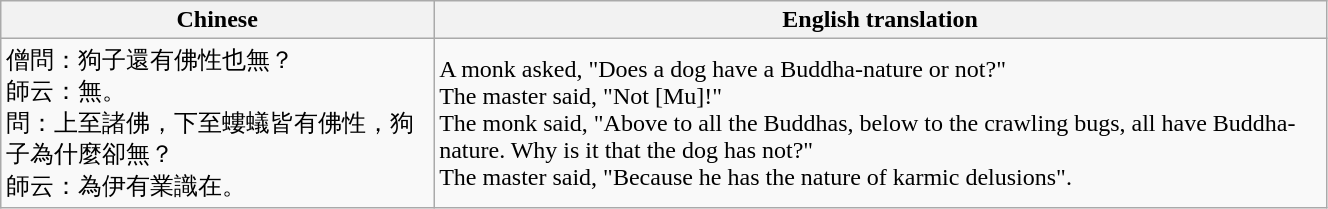<table class=wikitable style="width:70%;">
<tr>
<th>Chinese</th>
<th>English translation</th>
</tr>
<tr>
<td>僧問：狗子還有佛性也無？<br>師云：無。<br>問：上至諸佛，下至螻蟻皆有佛性，狗子為什麼卻無？<br>師云：為伊有業識在。</td>
<td>A monk asked, "Does a dog have a Buddha-nature or not?"<br>The master said, "Not [Mu]!"<br>The monk said, "Above to all the Buddhas, below to the crawling bugs, all have Buddha-nature. Why is it that the dog has not?"<br>The master said, "Because he has the nature of karmic delusions".<br></td>
</tr>
</table>
